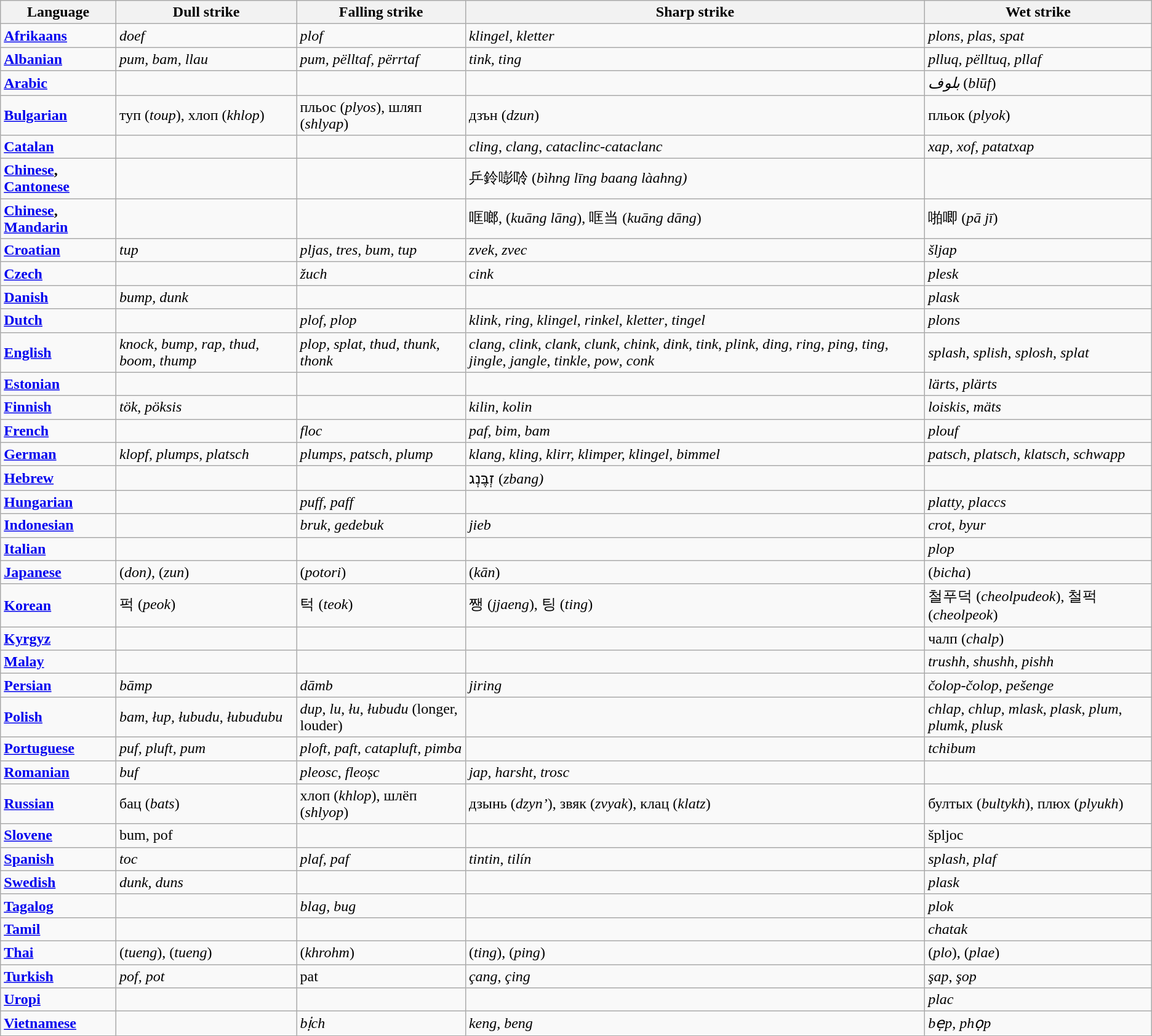<table class="wikitable">
<tr>
<th>Language</th>
<th>Dull strike</th>
<th>Falling strike</th>
<th>Sharp strike</th>
<th>Wet strike</th>
</tr>
<tr>
<td><a href='#'><strong>Afrikaans</strong></a></td>
<td><em>doef</em></td>
<td><em>plof</em></td>
<td><em>klingel, kletter</em></td>
<td><em>plons, plas, spat</em></td>
</tr>
<tr>
<td><a href='#'><strong>Albanian</strong></a></td>
<td><em>pum, bam, llau</em></td>
<td><em>pum, pëlltaf, përrtaf</em></td>
<td><em>tink, ting</em></td>
<td><em>plluq, pëlltuq, pllaf</em></td>
</tr>
<tr>
<td><strong><a href='#'>Arabic</a></strong></td>
<td></td>
<td></td>
<td></td>
<td><em>بلوف </em>(<em>blūf</em>)</td>
</tr>
<tr>
<td><a href='#'><strong>Bulgarian</strong></a></td>
<td>туп (<em>toup</em>), хлоп (<em>khlop</em>)</td>
<td>пльос (<em>plyos</em>), шляп (<em>shlyap</em>)</td>
<td>дзън (<em>dzun</em>)</td>
<td>пльок (<em>plyok</em>)</td>
</tr>
<tr>
<td><a href='#'><strong>Catalan</strong></a></td>
<td></td>
<td></td>
<td><em>cling</em>, <em>clang</em>, <em>cataclinc-cataclanc</em></td>
<td><em>xap, xof, patatxap</em></td>
</tr>
<tr>
<td><strong><a href='#'>Chinese</a>, <a href='#'>Cantonese</a></strong></td>
<td></td>
<td></td>
<td>乒鈴嘭唥 (<em>bìhng līng baang làahng)</em></td>
<td></td>
</tr>
<tr>
<td><strong><a href='#'>Chinese</a>, <a href='#'>Mandarin</a></strong></td>
<td></td>
<td></td>
<td>哐啷, (<em>kuāng lāng</em>), 哐当 (<em>kuāng dāng</em>)</td>
<td>啪唧 (<em>pā jī</em>)</td>
</tr>
<tr>
<td><a href='#'><strong>Croatian</strong></a></td>
<td><em>tup</em></td>
<td><em>pljas, tres, bum, tup</em></td>
<td><em>zvek, zvec</em></td>
<td><em>šljap</em></td>
</tr>
<tr>
<td><a href='#'><strong>Czech</strong></a></td>
<td></td>
<td><em>žuch</em></td>
<td><em>cink</em></td>
<td><em>plesk</em></td>
</tr>
<tr>
<td><a href='#'><strong>Danish</strong></a></td>
<td><em>bump, dunk</em></td>
<td></td>
<td></td>
<td><em>plask</em></td>
</tr>
<tr>
<td><a href='#'><strong>Dutch</strong></a></td>
<td></td>
<td><em>plof, plop</em></td>
<td><em>klink</em>, <em>ring</em>, <em>klingel</em>, <em>rinkel</em>, <em>kletter</em>, <em>tingel</em></td>
<td><em>plons</em></td>
</tr>
<tr>
<td><a href='#'><strong>English</strong></a></td>
<td><em>knock, bump, rap, thud, boom, thump</em></td>
<td><em>plop, splat, thud, thunk, thonk</em></td>
<td><em>clang</em>, <em>clink</em>, <em>clank</em>, <em>clunk</em>, <em>chink</em>, <em>dink</em>, <em>tink</em>, <em>plink</em>, <em>ding</em>, <em>ring</em>, <em>ping</em>, <em>ting</em>, <em>jingle</em>, <em>jangle</em>, <em>tinkle</em>, <em>pow</em>, <em>conk</em></td>
<td><em>splash</em>, <em>splish</em>, <em>splosh</em>, <em>splat</em></td>
</tr>
<tr>
<td><strong><a href='#'>Estonian</a></strong></td>
<td></td>
<td></td>
<td></td>
<td><em>lärts</em>, <em>plärts</em></td>
</tr>
<tr>
<td><a href='#'><strong>Finnish</strong></a></td>
<td><em>tök</em>, <em>pöksis</em></td>
<td></td>
<td><em>kilin, kolin</em></td>
<td><em>loiskis</em>, <em>mäts</em></td>
</tr>
<tr>
<td><a href='#'><strong>French</strong></a></td>
<td></td>
<td><em>floc</em></td>
<td><em>paf, bim, bam</em></td>
<td><em>plouf</em></td>
</tr>
<tr>
<td><a href='#'><strong>German</strong></a></td>
<td><em>klopf, plumps, platsch</em></td>
<td><em>plumps</em>, <em>patsch</em>, <em>plump</em></td>
<td><em>klang, kling, klirr, klimper, klingel, bimmel</em></td>
<td><em>patsch</em>, <em>platsch</em>, <em>klatsch</em>, <em>schwapp</em></td>
</tr>
<tr>
<td><a href='#'><strong>Hebrew</strong></a></td>
<td></td>
<td></td>
<td>זְבֶּנְג (<em>zbang)</em></td>
<td></td>
</tr>
<tr>
<td><a href='#'><strong>Hungarian</strong></a></td>
<td></td>
<td><em>puff, paff</em></td>
<td></td>
<td><em>platty, placcs</em></td>
</tr>
<tr>
<td><a href='#'><strong>Indonesian</strong></a></td>
<td></td>
<td><em>bruk, gedebuk</em></td>
<td><em>jieb</em></td>
<td><em>crot, byur</em></td>
</tr>
<tr>
<td><strong><a href='#'>Italian</a></strong></td>
<td></td>
<td></td>
<td></td>
<td><em>plop</em></td>
</tr>
<tr>
<td><a href='#'><strong>Japanese</strong></a></td>
<td> (<em>don)</em>,  (<em>zun</em>)</td>
<td>(<em>potori</em>)</td>
<td> (<em>kān</em>)</td>
<td> (<em>bicha</em>)</td>
</tr>
<tr>
<td><a href='#'><strong>Korean</strong></a></td>
<td>퍽 (<em>peok</em>)</td>
<td>턱 (<em>teok</em>)</td>
<td>쨍 (<em>jjaeng</em>), 팅 (<em>ting</em>)</td>
<td>철푸덕 (<em>cheolpudeok</em>), 철퍽 (<em>cheolpeok</em>)</td>
</tr>
<tr>
<td><strong><a href='#'>Kyrgyz</a></strong></td>
<td></td>
<td></td>
<td></td>
<td>чалп (<em>chalp</em>)</td>
</tr>
<tr>
<td><strong><a href='#'>Malay</a></strong></td>
<td></td>
<td></td>
<td></td>
<td><em>trushh</em>, <em>shushh</em>, <em>pishh</em></td>
</tr>
<tr>
<td><a href='#'><strong>Persian</strong></a></td>
<td><em>bāmp</em></td>
<td><em>dāmb</em></td>
<td><em>jiring</em></td>
<td><em>čolop-čolop</em>, <em>pešenge</em></td>
</tr>
<tr>
<td><a href='#'><strong>Polish</strong></a></td>
<td><em>bam</em>, <em>łup, łubudu</em>, <em>łubudubu</em></td>
<td><em>dup</em>, <em>lu</em>, <em>łu</em>, <em>łubudu</em> (longer, louder)</td>
<td></td>
<td><em>chlap</em>, <em>chlup</em>, <em>mlask</em>, <em>plask</em>, <em>plum</em>, <em>plumk</em>, <em>plusk</em></td>
</tr>
<tr>
<td><a href='#'><strong>Portuguese</strong></a></td>
<td><em>puf, pluft, pum</em></td>
<td><em>ploft, paft, catapluft, pimba</em></td>
<td></td>
<td><em>tchibum</em></td>
</tr>
<tr>
<td><a href='#'><strong>Romanian</strong></a></td>
<td><em>buf</em></td>
<td><em>pleosc</em>, <em>fleoșc</em></td>
<td><em>jap</em>, <em>harsht</em>, <em>trosc</em></td>
<td></td>
</tr>
<tr>
<td><a href='#'><strong>Russian</strong></a></td>
<td>бац (<em>bats</em>)</td>
<td>хлоп (<em>khlop</em>), шлёп (<em>shlyop</em>)</td>
<td>дзынь (<em>dzyn’</em>), звяк (<em>zvyak</em>), клац (<em>klatz</em>)</td>
<td>бултых (<em>bultykh</em>), плюх (<em>plyukh</em>)</td>
</tr>
<tr>
<td><a href='#'><strong>Slovene</strong></a></td>
<td>bum, pof</td>
<td></td>
<td></td>
<td>špljoc</td>
</tr>
<tr>
<td><a href='#'><strong>Spanish</strong></a></td>
<td><em>toc</em></td>
<td><em>plaf, paf</em></td>
<td><em>tintin</em>, <em>tilín</em></td>
<td><em>splash, plaf</em></td>
</tr>
<tr>
<td><a href='#'><strong>Swedish</strong></a></td>
<td><em>dunk, duns</em></td>
<td></td>
<td></td>
<td><em>plask</em></td>
</tr>
<tr>
<td><a href='#'><strong>Tagalog</strong></a></td>
<td></td>
<td><em>blag, bug</em></td>
<td></td>
<td><em>plok</em></td>
</tr>
<tr>
<td><strong><a href='#'>Tamil</a></strong></td>
<td></td>
<td></td>
<td></td>
<td><em>chatak</em></td>
</tr>
<tr>
<td><a href='#'><strong>Thai</strong></a></td>
<td> (<em>tueng</em>),  (<em>tueng</em>)</td>
<td> (<em>khrohm</em>)</td>
<td> (<em>ting</em>),  (<em>ping</em>)</td>
<td> (<em>plo</em>),  (<em>plae</em>)</td>
</tr>
<tr>
<td><a href='#'><strong>Turkish</strong></a></td>
<td><em>pof, pot</em></td>
<td>pat</td>
<td><em>çang</em>, <em>çing</em></td>
<td><em>şap</em>, <em>şop</em></td>
</tr>
<tr>
<td><strong><a href='#'>Uropi</a></strong></td>
<td></td>
<td></td>
<td></td>
<td><em>plac</em></td>
</tr>
<tr>
<td><a href='#'><strong>Vietnamese</strong></a></td>
<td></td>
<td><em>bịch</em></td>
<td><em>keng, beng</em></td>
<td><em>bẹp</em>, <em>phọp</em></td>
</tr>
</table>
